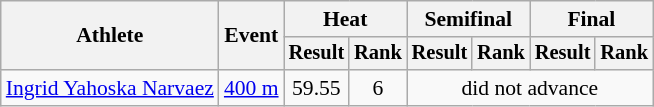<table class="wikitable" style="font-size:90%">
<tr>
<th rowspan="2">Athlete</th>
<th rowspan="2">Event</th>
<th colspan="2">Heat</th>
<th colspan="2">Semifinal</th>
<th colspan="2">Final</th>
</tr>
<tr style="font-size:95%">
<th>Result</th>
<th>Rank</th>
<th>Result</th>
<th>Rank</th>
<th>Result</th>
<th>Rank</th>
</tr>
<tr align=center>
<td align=left><a href='#'>Ingrid Yahoska Narvaez</a></td>
<td align=left><a href='#'>400 m</a></td>
<td>59.55</td>
<td>6</td>
<td colspan=4>did not advance</td>
</tr>
</table>
